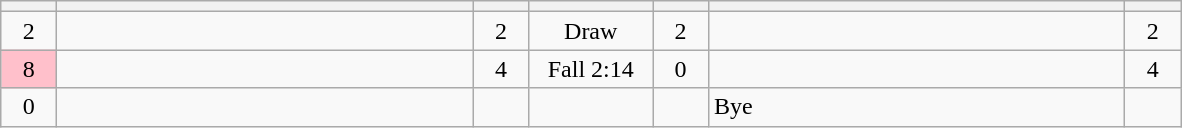<table class="wikitable" style="text-align: center;">
<tr>
<th width=30></th>
<th width=270></th>
<th width=30></th>
<th width=75></th>
<th width=30></th>
<th width=270></th>
<th width=30></th>
</tr>
<tr>
<td>2</td>
<td align=left></td>
<td>2</td>
<td>Draw</td>
<td>2</td>
<td align=left></td>
<td>2</td>
</tr>
<tr>
<td bgcolor=pink>8</td>
<td align=left></td>
<td>4</td>
<td>Fall 2:14</td>
<td>0</td>
<td align=left><strong></strong></td>
<td>4</td>
</tr>
<tr>
<td>0</td>
<td align=left><strong></strong></td>
<td></td>
<td></td>
<td></td>
<td align=left>Bye</td>
<td></td>
</tr>
</table>
